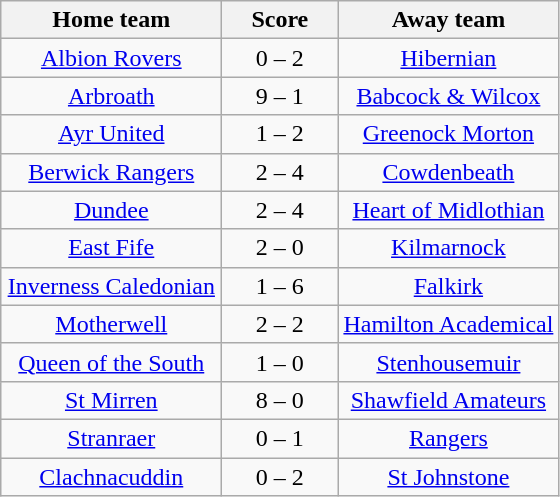<table class="wikitable" style="text-align: center">
<tr>
<th width=140>Home team</th>
<th width=70>Score</th>
<th width=140>Away team</th>
</tr>
<tr>
<td><a href='#'>Albion Rovers</a></td>
<td>0 – 2</td>
<td><a href='#'>Hibernian</a></td>
</tr>
<tr>
<td><a href='#'>Arbroath</a></td>
<td>9 – 1</td>
<td><a href='#'>Babcock & Wilcox</a></td>
</tr>
<tr>
<td><a href='#'>Ayr United</a></td>
<td>1 – 2</td>
<td><a href='#'>Greenock Morton</a></td>
</tr>
<tr>
<td><a href='#'>Berwick Rangers</a></td>
<td>2 – 4</td>
<td><a href='#'>Cowdenbeath</a></td>
</tr>
<tr>
<td><a href='#'>Dundee</a></td>
<td>2 – 4</td>
<td><a href='#'>Heart of Midlothian</a></td>
</tr>
<tr>
<td><a href='#'>East Fife</a></td>
<td>2 – 0</td>
<td><a href='#'>Kilmarnock</a></td>
</tr>
<tr>
<td><a href='#'>Inverness Caledonian</a></td>
<td>1 – 6</td>
<td><a href='#'>Falkirk</a></td>
</tr>
<tr>
<td><a href='#'>Motherwell</a></td>
<td>2 – 2</td>
<td><a href='#'>Hamilton Academical</a></td>
</tr>
<tr>
<td><a href='#'>Queen of the South</a></td>
<td>1 – 0</td>
<td><a href='#'>Stenhousemuir</a></td>
</tr>
<tr>
<td><a href='#'>St Mirren</a></td>
<td>8 – 0</td>
<td><a href='#'>Shawfield Amateurs</a></td>
</tr>
<tr>
<td><a href='#'>Stranraer</a></td>
<td>0 – 1</td>
<td><a href='#'>Rangers</a></td>
</tr>
<tr>
<td><a href='#'>Clachnacuddin</a></td>
<td>0 – 2</td>
<td><a href='#'>St Johnstone</a></td>
</tr>
</table>
